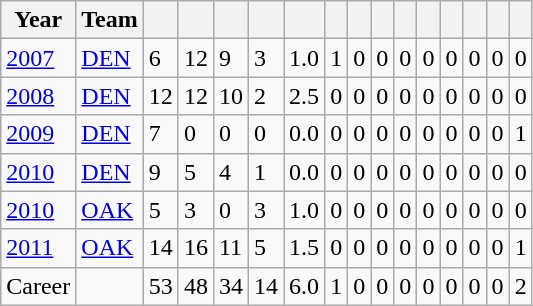<table class="wikitable sortable">
<tr>
<th>Year</th>
<th>Team</th>
<th></th>
<th></th>
<th></th>
<th></th>
<th></th>
<th></th>
<th></th>
<th></th>
<th></th>
<th></th>
<th></th>
<th></th>
<th></th>
<th></th>
</tr>
<tr>
<td><a href='#'>2007</a></td>
<td><a href='#'>DEN</a></td>
<td>6</td>
<td>12</td>
<td>9</td>
<td>3</td>
<td>1.0</td>
<td>1</td>
<td>0</td>
<td>0</td>
<td>0</td>
<td>0</td>
<td>0</td>
<td>0</td>
<td>0</td>
<td>0</td>
</tr>
<tr>
<td><a href='#'>2008</a></td>
<td><a href='#'>DEN</a></td>
<td>12</td>
<td>12</td>
<td>10</td>
<td>2</td>
<td>2.5</td>
<td>0</td>
<td>0</td>
<td>0</td>
<td>0</td>
<td>0</td>
<td>0</td>
<td>0</td>
<td>0</td>
<td>0</td>
</tr>
<tr>
<td><a href='#'>2009</a></td>
<td><a href='#'>DEN</a></td>
<td>7</td>
<td>0</td>
<td>0</td>
<td>0</td>
<td>0.0</td>
<td>0</td>
<td>0</td>
<td>0</td>
<td>0</td>
<td>0</td>
<td>0</td>
<td>0</td>
<td>0</td>
<td>1</td>
</tr>
<tr>
<td><a href='#'>2010</a></td>
<td><a href='#'>DEN</a></td>
<td>9</td>
<td>5</td>
<td>4</td>
<td>1</td>
<td>0.0</td>
<td>0</td>
<td>0</td>
<td>0</td>
<td>0</td>
<td>0</td>
<td>0</td>
<td>0</td>
<td>0</td>
<td>0</td>
</tr>
<tr>
<td><a href='#'>2010</a></td>
<td><a href='#'>OAK</a></td>
<td>5</td>
<td>3</td>
<td>0</td>
<td>3</td>
<td>1.0</td>
<td>0</td>
<td>0</td>
<td>0</td>
<td>0</td>
<td>0</td>
<td>0</td>
<td>0</td>
<td>0</td>
<td>0</td>
</tr>
<tr>
<td><a href='#'>2011</a></td>
<td><a href='#'>OAK</a></td>
<td>14</td>
<td>16</td>
<td>11</td>
<td>5</td>
<td>1.5</td>
<td>0</td>
<td>0</td>
<td>0</td>
<td>0</td>
<td>0</td>
<td>0</td>
<td>0</td>
<td>0</td>
<td>1</td>
</tr>
<tr class="sortbottom">
<td>Career</td>
<td></td>
<td>53</td>
<td>48</td>
<td>34</td>
<td>14</td>
<td>6.0</td>
<td>1</td>
<td>0</td>
<td>0</td>
<td>0</td>
<td>0</td>
<td>0</td>
<td>0</td>
<td>0</td>
<td>2</td>
</tr>
</table>
